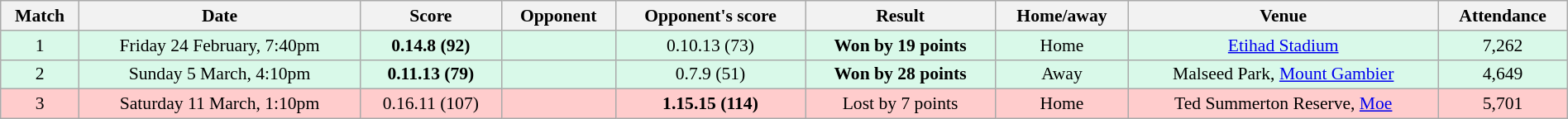<table class="wikitable" style="font-size:90%; text-align:center; width: 100%; margin-left: auto; margin-right: auto;">
<tr>
<th>Match</th>
<th>Date</th>
<th>Score</th>
<th>Opponent</th>
<th>Opponent's score</th>
<th>Result</th>
<th>Home/away</th>
<th>Venue</th>
<th>Attendance</th>
</tr>
<tr style="background:#d9f9e9;">
<td>1</td>
<td>Friday 24 February, 7:40pm</td>
<td><strong>0.14.8 (92)</strong></td>
<td></td>
<td>0.10.13 (73)</td>
<td><strong>Won by 19 points</strong></td>
<td>Home</td>
<td><a href='#'>Etihad Stadium</a></td>
<td>7,262</td>
</tr>
<tr style="background:#d9f9e9;">
<td>2</td>
<td>Sunday 5 March, 4:10pm</td>
<td><strong>0.11.13 (79)</strong></td>
<td></td>
<td>0.7.9 (51)</td>
<td><strong>Won by 28 points</strong></td>
<td>Away</td>
<td>Malseed Park, <a href='#'>Mount Gambier</a></td>
<td>4,649</td>
</tr>
<tr style="background:#fcc;">
<td>3</td>
<td>Saturday 11 March, 1:10pm</td>
<td>0.16.11 (107)</td>
<td></td>
<td><strong>1.15.15 (114)</strong></td>
<td>Lost by 7 points</td>
<td>Home</td>
<td>Ted Summerton Reserve, <a href='#'>Moe</a></td>
<td>5,701</td>
</tr>
</table>
